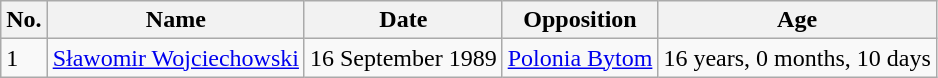<table class="wikitable" style="display: inline-table;">
<tr>
<th>No.</th>
<th>Name</th>
<th>Date</th>
<th>Opposition</th>
<th>Age</th>
</tr>
<tr>
<td>1</td>
<td><a href='#'>Sławomir Wojciechowski</a></td>
<td>16 September 1989</td>
<td><a href='#'>Polonia Bytom</a></td>
<td>16 years, 0 months, 10 days</td>
</tr>
</table>
